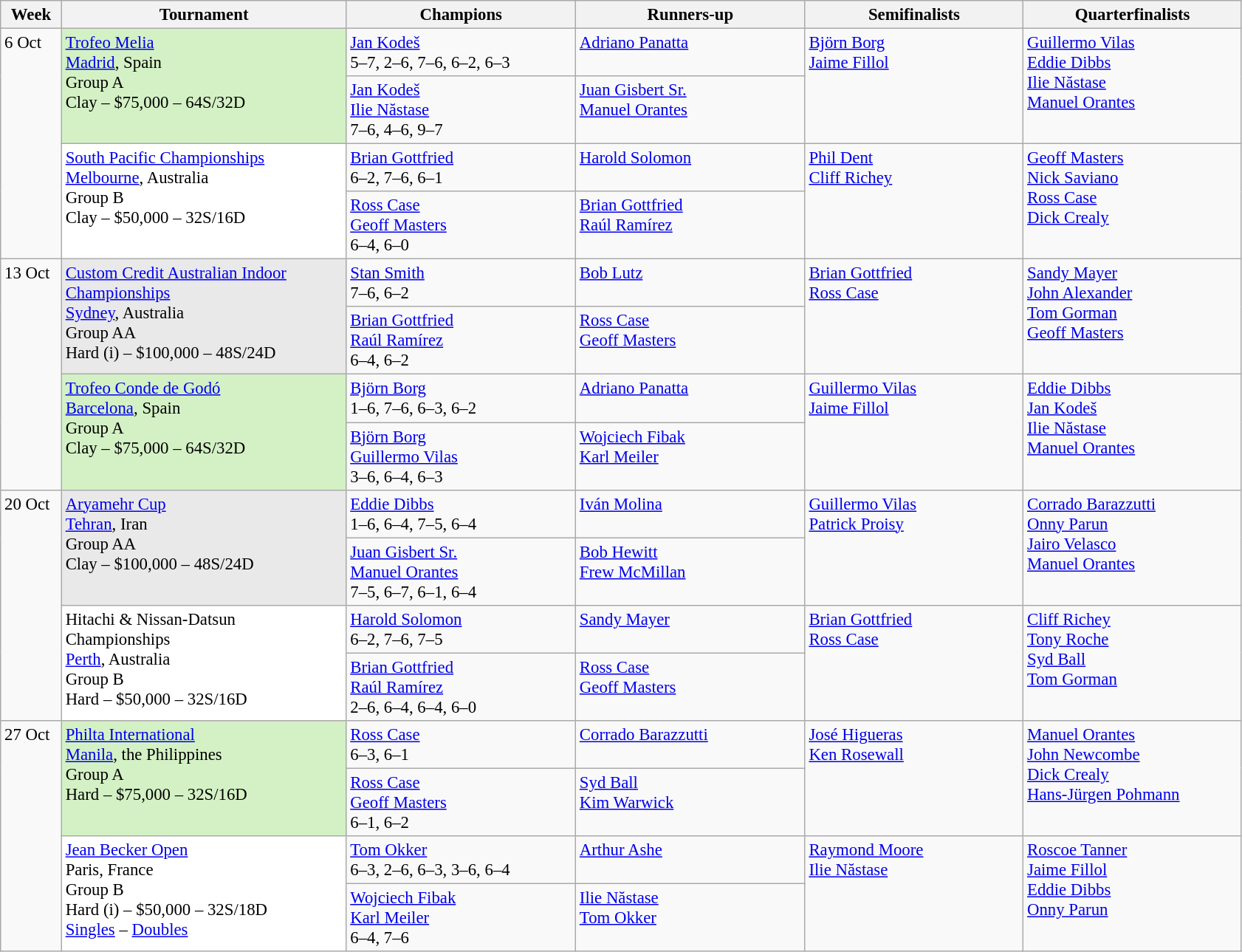<table class=wikitable style=font-size:95%>
<tr>
<th style="width:48px;">Week</th>
<th style="width:250px;">Tournament</th>
<th style="width:200px;">Champions</th>
<th style="width:200px;">Runners-up</th>
<th style="width:190px;">Semifinalists</th>
<th style="width:190px;">Quarterfinalists</th>
</tr>
<tr valign=top>
<td rowspan=4>6 Oct</td>
<td style="background:#D4F1C5;" rowspan="2"><a href='#'>Trofeo Melia</a> <br> <a href='#'>Madrid</a>, Spain <br> Group A <br>Clay – $75,000 – 64S/32D</td>
<td> <a href='#'>Jan Kodeš</a> <br> 5–7, 2–6, 7–6, 6–2, 6–3</td>
<td> <a href='#'>Adriano Panatta</a></td>
<td rowspan=2> <a href='#'>Björn Borg</a> <br>  <a href='#'>Jaime Fillol</a></td>
<td rowspan=2> <a href='#'>Guillermo Vilas</a> <br>  <a href='#'>Eddie Dibbs</a> <br>  <a href='#'>Ilie Năstase</a> <br>  <a href='#'>Manuel Orantes</a></td>
</tr>
<tr valign=top>
<td> <a href='#'>Jan Kodeš</a> <br>  <a href='#'>Ilie Năstase</a> <br> 7–6, 4–6, 9–7</td>
<td> <a href='#'>Juan Gisbert Sr.</a> <br>  <a href='#'>Manuel Orantes</a></td>
</tr>
<tr valign=top>
<td style="background:#FFFFFF;" rowspan="2"><a href='#'>South Pacific Championships</a> <br> <a href='#'>Melbourne</a>, Australia <br>Group B <br>Clay – $50,000 – 32S/16D</td>
<td> <a href='#'>Brian Gottfried</a> <br> 6–2, 7–6, 6–1</td>
<td> <a href='#'>Harold Solomon</a></td>
<td rowspan=2> <a href='#'>Phil Dent</a> <br>  <a href='#'>Cliff Richey</a></td>
<td rowspan=2> <a href='#'>Geoff Masters</a> <br>  <a href='#'>Nick Saviano</a> <br>  <a href='#'>Ross Case</a> <br>  <a href='#'>Dick Crealy</a></td>
</tr>
<tr valign=top>
<td> <a href='#'>Ross Case</a> <br>  <a href='#'>Geoff Masters</a> <br> 6–4, 6–0</td>
<td> <a href='#'>Brian Gottfried</a> <br>  <a href='#'>Raúl Ramírez</a></td>
</tr>
<tr valign=top>
<td rowspan=4>13 Oct</td>
<td style="background:#E9E9E9;" rowspan=2><a href='#'>Custom Credit Australian Indoor Championships</a> <br> <a href='#'>Sydney</a>, Australia <br> Group AA <br> Hard (i) – $100,000 – 48S/24D</td>
<td> <a href='#'>Stan Smith</a> <br> 7–6, 6–2</td>
<td> <a href='#'>Bob Lutz</a></td>
<td rowspan=2> <a href='#'>Brian Gottfried</a> <br>  <a href='#'>Ross Case</a></td>
<td rowspan=2> <a href='#'>Sandy Mayer</a> <br>  <a href='#'>John Alexander</a> <br>  <a href='#'>Tom Gorman</a> <br>  <a href='#'>Geoff Masters</a></td>
</tr>
<tr valign=top>
<td> <a href='#'>Brian Gottfried</a> <br>  <a href='#'>Raúl Ramírez</a> <br> 6–4, 6–2</td>
<td> <a href='#'>Ross Case</a> <br>  <a href='#'>Geoff Masters</a></td>
</tr>
<tr valign=top>
<td style="background:#D4F1C5;" rowspan="2"><a href='#'>Trofeo Conde de Godó</a> <br>  <a href='#'>Barcelona</a>, Spain <br> Group A <br>Clay – $75,000 – 64S/32D</td>
<td> <a href='#'>Björn Borg</a> <br> 1–6, 7–6, 6–3, 6–2</td>
<td> <a href='#'>Adriano Panatta</a></td>
<td rowspan=2> <a href='#'>Guillermo Vilas</a> <br>  <a href='#'>Jaime Fillol</a></td>
<td rowspan=2> <a href='#'>Eddie Dibbs</a> <br>  <a href='#'>Jan Kodeš</a> <br>  <a href='#'>Ilie Năstase</a> <br>  <a href='#'>Manuel Orantes</a></td>
</tr>
<tr valign=top>
<td> <a href='#'>Björn Borg</a> <br>  <a href='#'>Guillermo Vilas</a> <br> 3–6, 6–4, 6–3</td>
<td> <a href='#'>Wojciech Fibak</a> <br>  <a href='#'>Karl Meiler</a></td>
</tr>
<tr valign=top>
<td rowspan=4>20 Oct</td>
<td style="background:#E9E9E9;" rowspan="2"><a href='#'>Aryamehr Cup</a> <br> <a href='#'>Tehran</a>, Iran <br> Group AA <br>Clay – $100,000 – 48S/24D</td>
<td> <a href='#'>Eddie Dibbs</a> <br> 1–6, 6–4, 7–5, 6–4</td>
<td> <a href='#'>Iván Molina</a></td>
<td rowspan=2> <a href='#'>Guillermo Vilas</a> <br>  <a href='#'>Patrick Proisy</a></td>
<td rowspan=2> <a href='#'>Corrado Barazzutti</a> <br>  <a href='#'>Onny Parun</a> <br>  <a href='#'>Jairo Velasco</a> <br>  <a href='#'>Manuel Orantes</a></td>
</tr>
<tr valign=top>
<td> <a href='#'>Juan Gisbert Sr.</a> <br>  <a href='#'>Manuel Orantes</a> <br> 7–5, 6–7, 6–1, 6–4</td>
<td> <a href='#'>Bob Hewitt</a> <br>  <a href='#'>Frew McMillan</a></td>
</tr>
<tr valign=top>
<td style="background:#FFFFFF;" rowspan=2>Hitachi & Nissan-Datsun Championships <br> <a href='#'>Perth</a>, Australia <br> Group B <br>Hard – $50,000 – 32S/16D</td>
<td> <a href='#'>Harold Solomon</a> <br> 6–2, 7–6, 7–5</td>
<td> <a href='#'>Sandy Mayer</a></td>
<td rowspan=2> <a href='#'>Brian Gottfried</a> <br>  <a href='#'>Ross Case</a></td>
<td rowspan=2> <a href='#'>Cliff Richey</a> <br>  <a href='#'>Tony Roche</a> <br>  <a href='#'>Syd Ball</a> <br>  <a href='#'>Tom Gorman</a></td>
</tr>
<tr valign=top>
<td> <a href='#'>Brian Gottfried</a> <br>  <a href='#'>Raúl Ramírez</a> <br> 2–6, 6–4, 6–4, 6–0</td>
<td> <a href='#'>Ross Case</a> <br>  <a href='#'>Geoff Masters</a></td>
</tr>
<tr valign=top>
<td rowspan=4>27 Oct</td>
<td style="background:#D4F1C5;" rowspan="2"><a href='#'>Philta International</a> <br> <a href='#'>Manila</a>, the Philippines <br> Group A <br>Hard – $75,000 – 32S/16D</td>
<td> <a href='#'>Ross Case</a> <br> 6–3, 6–1</td>
<td> <a href='#'>Corrado Barazzutti</a></td>
<td rowspan=2> <a href='#'>José Higueras</a> <br>  <a href='#'>Ken Rosewall</a></td>
<td rowspan=2> <a href='#'>Manuel Orantes</a> <br>  <a href='#'>John Newcombe</a> <br>  <a href='#'>Dick Crealy</a> <br>  <a href='#'>Hans-Jürgen Pohmann</a></td>
</tr>
<tr valign=top>
<td> <a href='#'>Ross Case</a> <br>  <a href='#'>Geoff Masters</a> <br> 6–1, 6–2</td>
<td> <a href='#'>Syd Ball</a> <br>  <a href='#'>Kim Warwick</a></td>
</tr>
<tr valign=top>
<td style="background:#FFFFFF;" rowspan="2"><a href='#'>Jean Becker Open</a> <br> Paris, France <br> Group B <br>Hard (i) – $50,000 – 32S/18D <br> <a href='#'>Singles</a> – <a href='#'>Doubles</a></td>
<td> <a href='#'>Tom Okker</a> <br> 6–3, 2–6, 6–3, 3–6, 6–4</td>
<td> <a href='#'>Arthur Ashe</a></td>
<td rowspan=2> <a href='#'>Raymond Moore</a> <br>  <a href='#'>Ilie Năstase</a></td>
<td rowspan=2> <a href='#'>Roscoe Tanner</a> <br>  <a href='#'>Jaime Fillol</a> <br>  <a href='#'>Eddie Dibbs</a> <br>  <a href='#'>Onny Parun</a></td>
</tr>
<tr valign=top>
<td> <a href='#'>Wojciech Fibak</a> <br>  <a href='#'>Karl Meiler</a> <br> 6–4, 7–6</td>
<td> <a href='#'>Ilie Năstase</a> <br>  <a href='#'>Tom Okker</a></td>
</tr>
</table>
